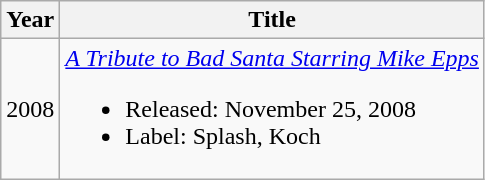<table class="wikitable">
<tr>
<th>Year</th>
<th>Title</th>
</tr>
<tr>
<td>2008</td>
<td><em><a href='#'>A Tribute to Bad Santa Starring Mike Epps</a></em><br><ul><li>Released: November 25, 2008</li><li>Label: Splash, Koch</li></ul></td>
</tr>
</table>
